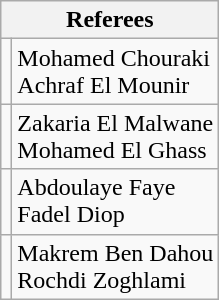<table class="wikitable" style="display:inline-table;">
<tr>
<th colspan=2>Referees</th>
</tr>
<tr>
<td></td>
<td>Mohamed Chouraki<br>Achraf El Mounir</td>
</tr>
<tr>
<td></td>
<td>Zakaria El Malwane<br>Mohamed El Ghass</td>
</tr>
<tr>
<td></td>
<td>Abdoulaye Faye<br>Fadel Diop</td>
</tr>
<tr>
<td></td>
<td>Makrem Ben Dahou<br>Rochdi Zoghlami</td>
</tr>
</table>
